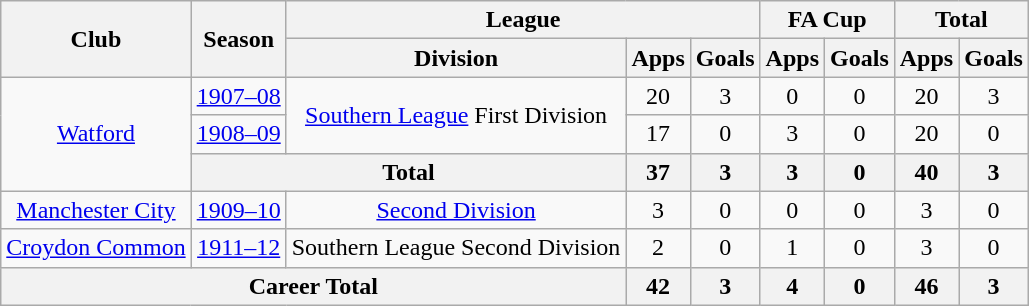<table class="wikitable" style="text-align: center;">
<tr>
<th rowspan="2">Club</th>
<th rowspan="2">Season</th>
<th colspan="3">League</th>
<th colspan="2">FA Cup</th>
<th colspan="2">Total</th>
</tr>
<tr>
<th>Division</th>
<th>Apps</th>
<th>Goals</th>
<th>Apps</th>
<th>Goals</th>
<th>Apps</th>
<th>Goals</th>
</tr>
<tr>
<td rowspan="3"><a href='#'>Watford</a></td>
<td><a href='#'>1907–08</a></td>
<td rowspan="2"><a href='#'>Southern League</a> First Division</td>
<td>20</td>
<td>3</td>
<td>0</td>
<td>0</td>
<td>20</td>
<td>3</td>
</tr>
<tr>
<td><a href='#'>1908–09</a></td>
<td>17</td>
<td>0</td>
<td>3</td>
<td>0</td>
<td>20</td>
<td>0</td>
</tr>
<tr>
<th colspan="2">Total</th>
<th>37</th>
<th>3</th>
<th>3</th>
<th>0</th>
<th>40</th>
<th>3</th>
</tr>
<tr>
<td><a href='#'>Manchester City</a></td>
<td><a href='#'>1909–10</a></td>
<td><a href='#'>Second Division</a></td>
<td>3</td>
<td>0</td>
<td>0</td>
<td>0</td>
<td>3</td>
<td>0</td>
</tr>
<tr>
<td><a href='#'>Croydon Common</a></td>
<td><a href='#'>1911–12</a></td>
<td>Southern League Second Division</td>
<td>2</td>
<td>0</td>
<td>1</td>
<td>0</td>
<td>3</td>
<td>0</td>
</tr>
<tr>
<th colspan="3">Career Total</th>
<th>42</th>
<th>3</th>
<th>4</th>
<th>0</th>
<th>46</th>
<th>3</th>
</tr>
</table>
